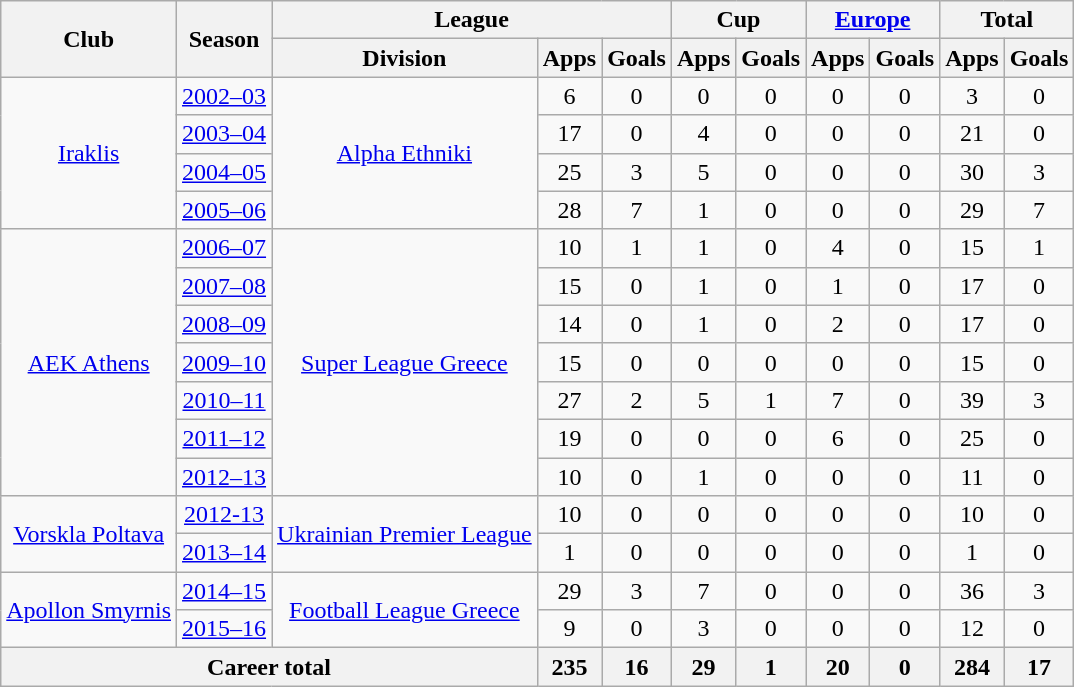<table class="wikitable" style="text-align:center">
<tr>
<th rowspan="2">Club</th>
<th rowspan="2">Season</th>
<th colspan="3">League</th>
<th colspan="2">Cup</th>
<th colspan="2"><a href='#'>Europe</a></th>
<th colspan="2">Total</th>
</tr>
<tr>
<th>Division</th>
<th>Apps</th>
<th>Goals</th>
<th>Apps</th>
<th>Goals</th>
<th>Apps</th>
<th>Goals</th>
<th>Apps</th>
<th>Goals</th>
</tr>
<tr>
<td rowspan=4><a href='#'>Iraklis</a></td>
<td><a href='#'>2002–03</a></td>
<td rowspan=4><a href='#'>Alpha Ethniki</a></td>
<td>6</td>
<td>0</td>
<td>0</td>
<td>0</td>
<td>0</td>
<td>0</td>
<td>3</td>
<td>0</td>
</tr>
<tr>
<td><a href='#'>2003–04</a></td>
<td>17</td>
<td>0</td>
<td>4</td>
<td>0</td>
<td>0</td>
<td>0</td>
<td>21</td>
<td>0</td>
</tr>
<tr>
<td><a href='#'>2004–05</a></td>
<td>25</td>
<td>3</td>
<td>5</td>
<td>0</td>
<td>0</td>
<td>0</td>
<td>30</td>
<td>3</td>
</tr>
<tr>
<td><a href='#'>2005–06</a></td>
<td>28</td>
<td>7</td>
<td>1</td>
<td>0</td>
<td>0</td>
<td>0</td>
<td>29</td>
<td>7</td>
</tr>
<tr>
<td rowspan=7><a href='#'>AEK Athens</a></td>
<td><a href='#'>2006–07</a></td>
<td rowspan=7><a href='#'>Super League Greece</a></td>
<td>10</td>
<td>1</td>
<td>1</td>
<td>0</td>
<td>4</td>
<td>0</td>
<td>15</td>
<td>1</td>
</tr>
<tr>
<td><a href='#'>2007–08</a></td>
<td>15</td>
<td>0</td>
<td>1</td>
<td>0</td>
<td>1</td>
<td>0</td>
<td>17</td>
<td>0</td>
</tr>
<tr>
<td><a href='#'>2008–09</a></td>
<td>14</td>
<td>0</td>
<td>1</td>
<td>0</td>
<td>2</td>
<td>0</td>
<td>17</td>
<td>0</td>
</tr>
<tr>
<td><a href='#'>2009–10</a></td>
<td>15</td>
<td>0</td>
<td>0</td>
<td>0</td>
<td>0</td>
<td>0</td>
<td>15</td>
<td>0</td>
</tr>
<tr>
<td><a href='#'>2010–11</a></td>
<td>27</td>
<td>2</td>
<td>5</td>
<td>1</td>
<td>7</td>
<td>0</td>
<td>39</td>
<td>3</td>
</tr>
<tr>
<td><a href='#'>2011–12</a></td>
<td>19</td>
<td>0</td>
<td>0</td>
<td>0</td>
<td>6</td>
<td>0</td>
<td>25</td>
<td>0</td>
</tr>
<tr>
<td><a href='#'>2012–13</a></td>
<td>10</td>
<td>0</td>
<td>1</td>
<td>0</td>
<td>0</td>
<td>0</td>
<td>11</td>
<td>0</td>
</tr>
<tr>
<td rowspan=2><a href='#'>Vorskla Poltava</a></td>
<td><a href='#'>2012-13</a></td>
<td rowspan=2><a href='#'>Ukrainian Premier League</a></td>
<td>10</td>
<td>0</td>
<td>0</td>
<td>0</td>
<td>0</td>
<td>0</td>
<td>10</td>
<td>0</td>
</tr>
<tr>
<td><a href='#'>2013–14</a></td>
<td>1</td>
<td>0</td>
<td>0</td>
<td>0</td>
<td>0</td>
<td>0</td>
<td>1</td>
<td>0</td>
</tr>
<tr>
<td rowspan=2><a href='#'>Apollon Smyrnis</a></td>
<td><a href='#'>2014–15</a></td>
<td rowspan=2><a href='#'>Football League Greece</a></td>
<td>29</td>
<td>3</td>
<td>7</td>
<td>0</td>
<td>0</td>
<td>0</td>
<td>36</td>
<td>3</td>
</tr>
<tr>
<td><a href='#'>2015–16</a></td>
<td>9</td>
<td>0</td>
<td>3</td>
<td>0</td>
<td>0</td>
<td>0</td>
<td>12</td>
<td>0</td>
</tr>
<tr>
<th colspan="3">Career total</th>
<th>235</th>
<th>16</th>
<th>29</th>
<th>1</th>
<th>20</th>
<th>0</th>
<th>284</th>
<th>17</th>
</tr>
</table>
